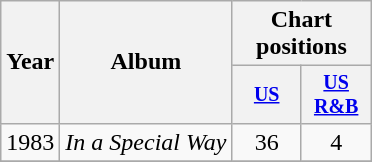<table class="wikitable" style="text-align:center;">
<tr>
<th rowspan="2">Year</th>
<th rowspan="2">Album</th>
<th colspan="2">Chart positions</th>
</tr>
<tr style="font-size:smaller;">
<th width="40"><a href='#'>US</a></th>
<th width="40"><a href='#'>US<br>R&B</a></th>
</tr>
<tr>
<td rowspan="1">1983</td>
<td align="left"><em>In a Special Way</em></td>
<td>36</td>
<td>4</td>
</tr>
<tr>
</tr>
</table>
